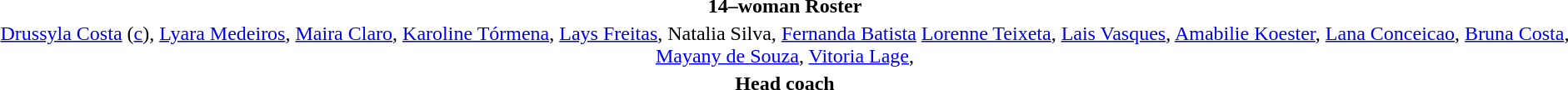<table style="text-align: center; margin-top: 2em; margin-left: auto; margin-right: auto">
<tr>
<td><strong>14–woman Roster</strong></td>
</tr>
<tr>
<td><a href='#'>Drussyla Costa</a> (<a href='#'>c</a>), <a href='#'>Lyara Medeiros</a>, <a href='#'>Maira Claro</a>, <a href='#'>Karoline Tórmena</a>, <a href='#'>Lays Freitas</a>, Natalia Silva, <a href='#'>Fernanda Batista</a> <a href='#'>Lorenne Teixeta</a>, <a href='#'>Lais Vasques</a>, <a href='#'>Amabilie Koester</a>, <a href='#'>Lana Conceicao</a>, <a href='#'>Bruna Costa</a>, <a href='#'>Mayany de Souza</a>, <a href='#'>Vitoria Lage</a>,</td>
</tr>
<tr>
<td><strong>Head coach</strong></td>
</tr>
<tr>
<td></td>
</tr>
</table>
